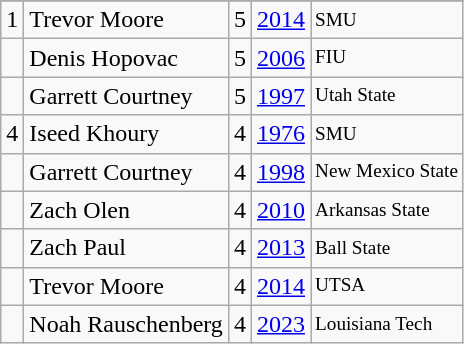<table class="wikitable">
<tr>
</tr>
<tr>
<td>1</td>
<td>Trevor Moore</td>
<td>5</td>
<td><a href='#'>2014</a></td>
<td style="font-size:80%;">SMU</td>
</tr>
<tr>
<td></td>
<td>Denis Hopovac</td>
<td>5</td>
<td><a href='#'>2006</a></td>
<td style="font-size:80%;">FIU</td>
</tr>
<tr>
<td></td>
<td>Garrett Courtney</td>
<td>5</td>
<td><a href='#'>1997</a></td>
<td style="font-size:80%;">Utah State</td>
</tr>
<tr>
<td>4</td>
<td>Iseed Khoury</td>
<td>4</td>
<td><a href='#'>1976</a></td>
<td style="font-size:80%;">SMU</td>
</tr>
<tr>
<td></td>
<td>Garrett Courtney</td>
<td>4</td>
<td><a href='#'>1998</a></td>
<td style="font-size:80%;">New Mexico State</td>
</tr>
<tr>
<td></td>
<td>Zach Olen</td>
<td>4</td>
<td><a href='#'>2010</a></td>
<td style="font-size:80%;">Arkansas State</td>
</tr>
<tr>
<td></td>
<td>Zach Paul</td>
<td>4</td>
<td><a href='#'>2013</a></td>
<td style="font-size:80%;">Ball State</td>
</tr>
<tr>
<td></td>
<td>Trevor Moore</td>
<td>4</td>
<td><a href='#'>2014</a></td>
<td style="font-size:80%;">UTSA</td>
</tr>
<tr>
<td></td>
<td>Noah Rauschenberg</td>
<td>4</td>
<td><a href='#'>2023</a></td>
<td style="font-size:80%;">Louisiana Tech</td>
</tr>
</table>
